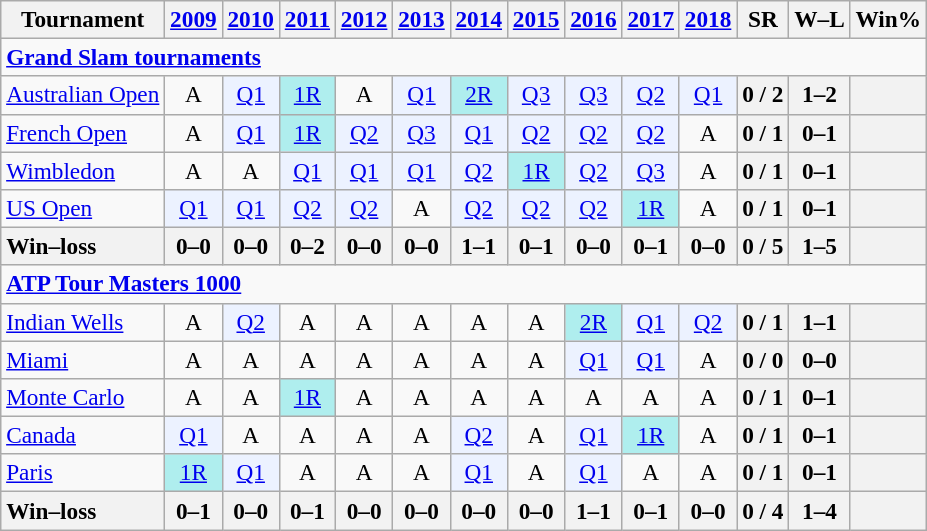<table class=wikitable style=text-align:center;font-size:97%>
<tr>
<th>Tournament</th>
<th><a href='#'>2009</a></th>
<th><a href='#'>2010</a></th>
<th><a href='#'>2011</a></th>
<th><a href='#'>2012</a></th>
<th><a href='#'>2013</a></th>
<th><a href='#'>2014</a></th>
<th><a href='#'>2015</a></th>
<th><a href='#'>2016</a></th>
<th><a href='#'>2017</a></th>
<th><a href='#'>2018</a></th>
<th>SR</th>
<th>W–L</th>
<th>Win%</th>
</tr>
<tr>
<td colspan=25 style=text-align:left><a href='#'><strong>Grand Slam tournaments</strong></a></td>
</tr>
<tr>
<td align=left><a href='#'>Australian Open</a></td>
<td>A</td>
<td bgcolor=ecf2ff><a href='#'>Q1</a></td>
<td bgcolor=afeeee><a href='#'>1R</a></td>
<td>A</td>
<td bgcolor=ecf2ff><a href='#'>Q1</a></td>
<td bgcolor=afeeee><a href='#'>2R</a></td>
<td bgcolor=ecf2ff><a href='#'>Q3</a></td>
<td bgcolor=ecf2ff><a href='#'>Q3</a></td>
<td bgcolor=ecf2ff><a href='#'>Q2</a></td>
<td bgcolor=ecf2ff><a href='#'>Q1</a></td>
<th>0 / 2</th>
<th>1–2</th>
<th></th>
</tr>
<tr>
<td align=left><a href='#'>French Open</a></td>
<td>A</td>
<td bgcolor=ecf2ff><a href='#'>Q1</a></td>
<td bgcolor=afeeee><a href='#'>1R</a></td>
<td bgcolor=ecf2ff><a href='#'>Q2</a></td>
<td bgcolor=ecf2ff><a href='#'>Q3</a></td>
<td bgcolor=ecf2ff><a href='#'>Q1</a></td>
<td bgcolor=ecf2ff><a href='#'>Q2</a></td>
<td bgcolor=ecf2ff><a href='#'>Q2</a></td>
<td bgcolor=ecf2ff><a href='#'>Q2</a></td>
<td>A</td>
<th>0 / 1</th>
<th>0–1</th>
<th></th>
</tr>
<tr>
<td align=left><a href='#'>Wimbledon</a></td>
<td>A</td>
<td>A</td>
<td bgcolor=ecf2ff><a href='#'>Q1</a></td>
<td bgcolor=ecf2ff><a href='#'>Q1</a></td>
<td bgcolor=ecf2ff><a href='#'>Q1</a></td>
<td bgcolor=ecf2ff><a href='#'>Q2</a></td>
<td bgcolor=afeeee><a href='#'>1R</a></td>
<td bgcolor=ecf2ff><a href='#'>Q2</a></td>
<td bgcolor=ecf2ff><a href='#'>Q3</a></td>
<td>A</td>
<th>0 / 1</th>
<th>0–1</th>
<th></th>
</tr>
<tr>
<td align=left><a href='#'>US Open</a></td>
<td bgcolor=ecf2ff><a href='#'>Q1</a></td>
<td bgcolor=ecf2ff><a href='#'>Q1</a></td>
<td bgcolor=ecf2ff><a href='#'>Q2</a></td>
<td bgcolor=ecf2ff><a href='#'>Q2</a></td>
<td>A</td>
<td bgcolor=ecf2ff><a href='#'>Q2</a></td>
<td bgcolor=ecf2ff><a href='#'>Q2</a></td>
<td bgcolor=ecf2ff><a href='#'>Q2</a></td>
<td bgcolor=afeeee><a href='#'>1R</a></td>
<td>A</td>
<th>0 / 1</th>
<th>0–1</th>
<th></th>
</tr>
<tr>
<th style=text-align:left><strong>Win–loss</strong></th>
<th>0–0</th>
<th>0–0</th>
<th>0–2</th>
<th>0–0</th>
<th>0–0</th>
<th>1–1</th>
<th>0–1</th>
<th>0–0</th>
<th>0–1</th>
<th>0–0</th>
<th>0 / 5</th>
<th>1–5</th>
<th></th>
</tr>
<tr>
<td colspan=25 style=text-align:left><strong><a href='#'>ATP Tour Masters 1000</a></strong></td>
</tr>
<tr>
<td align=left><a href='#'>Indian Wells</a></td>
<td>A</td>
<td bgcolor=ecf2ff><a href='#'>Q2</a></td>
<td>A</td>
<td>A</td>
<td>A</td>
<td>A</td>
<td>A</td>
<td bgcolor=afeeee><a href='#'>2R</a></td>
<td bgcolor=ecf2ff><a href='#'>Q1</a></td>
<td bgcolor=ecf2ff><a href='#'>Q2</a></td>
<th>0 / 1</th>
<th>1–1</th>
<th></th>
</tr>
<tr>
<td align=left><a href='#'>Miami</a></td>
<td>A</td>
<td>A</td>
<td>A</td>
<td>A</td>
<td>A</td>
<td>A</td>
<td>A</td>
<td bgcolor=ecf2ff><a href='#'>Q1</a></td>
<td bgcolor=ecf2ff><a href='#'>Q1</a></td>
<td>A</td>
<th>0 / 0</th>
<th>0–0</th>
<th></th>
</tr>
<tr>
<td align=left><a href='#'>Monte Carlo</a></td>
<td>A</td>
<td>A</td>
<td bgcolor=afeeee><a href='#'>1R</a></td>
<td>A</td>
<td>A</td>
<td>A</td>
<td>A</td>
<td>A</td>
<td>A</td>
<td>A</td>
<th>0 / 1</th>
<th>0–1</th>
<th></th>
</tr>
<tr>
<td align=left><a href='#'>Canada</a></td>
<td bgcolor=ecf2ff><a href='#'>Q1</a></td>
<td>A</td>
<td>A</td>
<td>A</td>
<td>A</td>
<td bgcolor=ecf2ff><a href='#'>Q2</a></td>
<td>A</td>
<td bgcolor=ecf2ff><a href='#'>Q1</a></td>
<td bgcolor=afeeee><a href='#'>1R</a></td>
<td>A</td>
<th>0 / 1</th>
<th>0–1</th>
<th></th>
</tr>
<tr>
<td align=left><a href='#'>Paris</a></td>
<td bgcolor=afeeee><a href='#'>1R</a></td>
<td bgcolor=ecf2ff><a href='#'>Q1</a></td>
<td>A</td>
<td>A</td>
<td>A</td>
<td bgcolor=ecf2ff><a href='#'>Q1</a></td>
<td>A</td>
<td bgcolor=ecf2ff><a href='#'>Q1</a></td>
<td>A</td>
<td>A</td>
<th>0 / 1</th>
<th>0–1</th>
<th></th>
</tr>
<tr>
<th style=text-align:left><strong>Win–loss</strong></th>
<th>0–1</th>
<th>0–0</th>
<th>0–1</th>
<th>0–0</th>
<th>0–0</th>
<th>0–0</th>
<th>0–0</th>
<th>1–1</th>
<th>0–1</th>
<th>0–0</th>
<th>0 / 4</th>
<th>1–4</th>
<th></th>
</tr>
</table>
